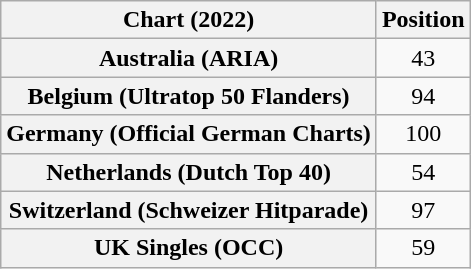<table class="wikitable sortable plainrowheaders" style="text-align:center">
<tr>
<th scope="col">Chart (2022)</th>
<th scope="col">Position</th>
</tr>
<tr>
<th scope="row">Australia (ARIA)</th>
<td>43</td>
</tr>
<tr>
<th scope="row">Belgium (Ultratop 50 Flanders)</th>
<td>94</td>
</tr>
<tr>
<th scope="row">Germany (Official German Charts)</th>
<td>100</td>
</tr>
<tr>
<th scope="row">Netherlands (Dutch Top 40)</th>
<td>54</td>
</tr>
<tr>
<th scope="row">Switzerland (Schweizer Hitparade)</th>
<td>97</td>
</tr>
<tr>
<th scope="row">UK Singles (OCC)</th>
<td>59</td>
</tr>
</table>
